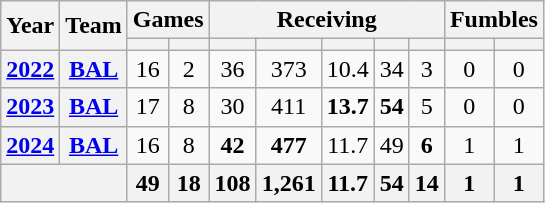<table class="wikitable" style="text-align:center;">
<tr>
<th rowspan="2">Year</th>
<th rowspan="2">Team</th>
<th colspan="2">Games</th>
<th colspan="5">Receiving</th>
<th colspan="2">Fumbles</th>
</tr>
<tr>
<th></th>
<th></th>
<th></th>
<th></th>
<th></th>
<th></th>
<th></th>
<th></th>
<th></th>
</tr>
<tr>
<th><a href='#'>2022</a></th>
<th><a href='#'>BAL</a></th>
<td>16</td>
<td>2</td>
<td>36</td>
<td>373</td>
<td>10.4</td>
<td>34</td>
<td>3</td>
<td>0</td>
<td>0</td>
</tr>
<tr>
<th><a href='#'>2023</a></th>
<th><a href='#'>BAL</a></th>
<td>17</td>
<td>8</td>
<td>30</td>
<td>411</td>
<td><strong>13.7</strong></td>
<td><strong>54</strong></td>
<td>5</td>
<td>0</td>
<td>0</td>
</tr>
<tr>
<th><a href='#'>2024</a></th>
<th><a href='#'>BAL</a></th>
<td>16</td>
<td>8</td>
<td><strong>42</strong></td>
<td><strong>477</strong></td>
<td>11.7</td>
<td>49</td>
<td><strong>6</strong></td>
<td>1</td>
<td>1</td>
</tr>
<tr>
<th colspan="2"></th>
<th>49</th>
<th>18</th>
<th>108</th>
<th>1,261</th>
<th>11.7</th>
<th>54</th>
<th>14</th>
<th>1</th>
<th>1</th>
</tr>
</table>
